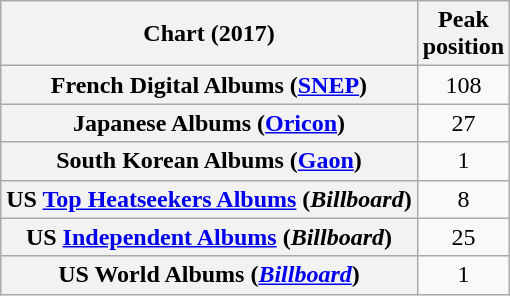<table class="wikitable sortable plainrowheaders" style="text-align:center;">
<tr>
<th>Chart (2017)</th>
<th>Peak<br>position</th>
</tr>
<tr>
<th scope="row">French Digital Albums (<a href='#'>SNEP</a>)</th>
<td>108</td>
</tr>
<tr>
<th scope="row">Japanese Albums (<a href='#'>Oricon</a>)</th>
<td>27</td>
</tr>
<tr>
<th scope="row">South Korean Albums (<a href='#'>Gaon</a>)</th>
<td>1</td>
</tr>
<tr>
<th scope="row">US <a href='#'>Top Heatseekers Albums</a> (<em>Billboard</em>)</th>
<td>8</td>
</tr>
<tr>
<th scope="row">US <a href='#'>Independent Albums</a> (<em>Billboard</em>)</th>
<td>25</td>
</tr>
<tr>
<th scope="row">US World Albums (<em><a href='#'>Billboard</a></em>)</th>
<td>1</td>
</tr>
</table>
